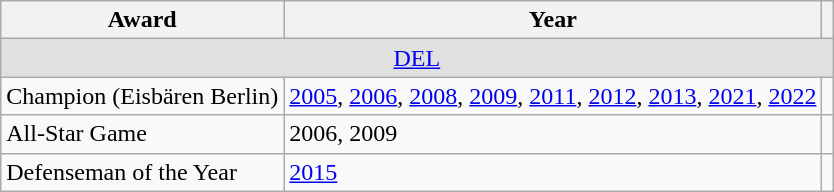<table class="wikitable">
<tr>
<th>Award</th>
<th>Year</th>
<th></th>
</tr>
<tr ALIGN="center" bgcolor="#e0e0e0">
<td colspan="3"><a href='#'>DEL</a></td>
</tr>
<tr>
<td>Champion (Eisbären Berlin)</td>
<td><a href='#'>2005</a>, <a href='#'>2006</a>, <a href='#'>2008</a>, <a href='#'>2009</a>, <a href='#'>2011</a>, <a href='#'>2012</a>, <a href='#'>2013</a>, <a href='#'>2021</a>, <a href='#'>2022</a></td>
<td></td>
</tr>
<tr>
<td>All-Star Game</td>
<td>2006, 2009</td>
<td></td>
</tr>
<tr>
<td>Defenseman of the Year</td>
<td><a href='#'>2015</a></td>
<td></td>
</tr>
</table>
